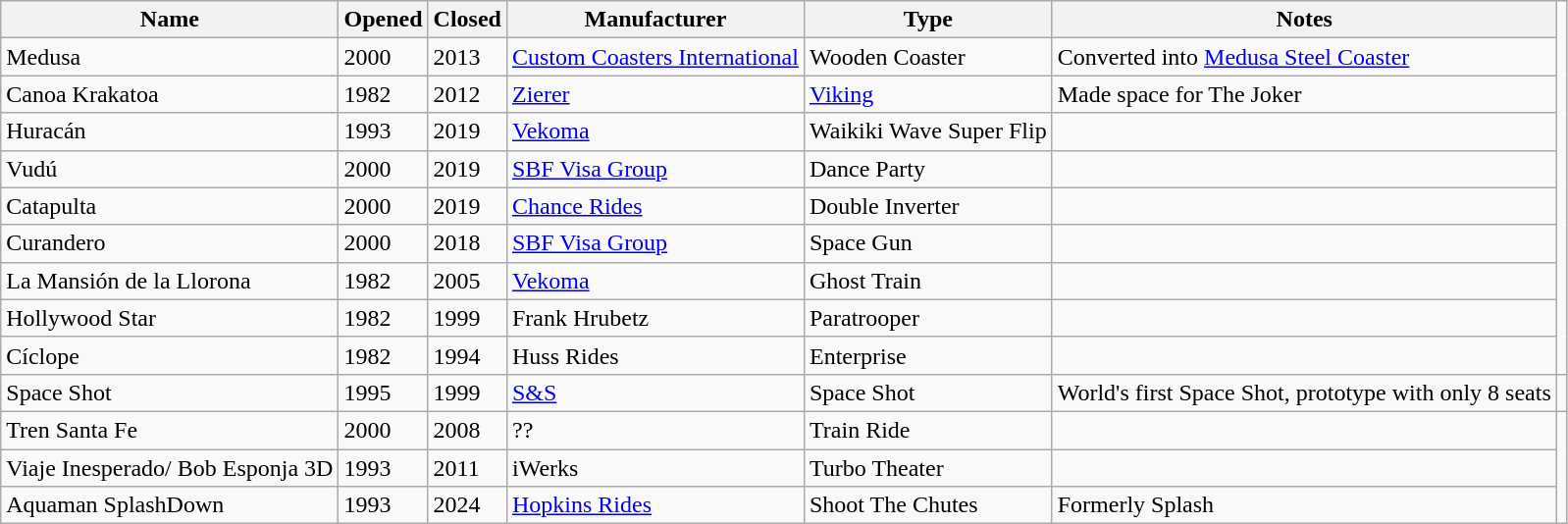<table class="wikitable sortable">
<tr>
<th>Name</th>
<th>Opened</th>
<th>Closed</th>
<th>Manufacturer</th>
<th>Type</th>
<th>Notes</th>
</tr>
<tr>
<td>Medusa</td>
<td>2000</td>
<td>2013</td>
<td><a href='#'>Custom Coasters International</a></td>
<td>Wooden Coaster</td>
<td>Converted into <a href='#'>Medusa Steel Coaster</a></td>
</tr>
<tr>
<td>Canoa Krakatoa</td>
<td>1982</td>
<td>2012</td>
<td><a href='#'>Zierer</a></td>
<td><a href='#'>Viking</a></td>
<td>Made space for The Joker</td>
</tr>
<tr>
<td>Huracán</td>
<td>1993</td>
<td>2019</td>
<td><a href='#'>Vekoma</a></td>
<td>Waikiki Wave Super Flip</td>
<td></td>
</tr>
<tr>
<td>Vudú</td>
<td>2000</td>
<td>2019</td>
<td><a href='#'>SBF Visa Group</a></td>
<td>Dance Party</td>
<td></td>
</tr>
<tr>
<td>Catapulta</td>
<td>2000</td>
<td>2019</td>
<td><a href='#'>Chance Rides</a></td>
<td>Double Inverter</td>
<td></td>
</tr>
<tr>
<td>Curandero</td>
<td>2000</td>
<td>2018</td>
<td><a href='#'>SBF Visa Group</a></td>
<td>Space Gun</td>
<td></td>
</tr>
<tr>
<td>La Mansión de la Llorona</td>
<td>1982</td>
<td>2005</td>
<td><a href='#'>Vekoma</a></td>
<td>Ghost Train</td>
<td></td>
</tr>
<tr>
<td>Hollywood Star</td>
<td>1982</td>
<td>1999</td>
<td>Frank Hrubetz</td>
<td>Paratrooper</td>
<td></td>
</tr>
<tr>
<td>Cíclope</td>
<td>1982</td>
<td>1994</td>
<td>Huss Rides</td>
<td>Enterprise</td>
<td></td>
</tr>
<tr>
<td>Space Shot</td>
<td>1995</td>
<td>1999</td>
<td><a href='#'>S&S</a></td>
<td>Space Shot</td>
<td>World's first Space Shot, prototype with only 8 seats</td>
<td></td>
</tr>
<tr>
<td>Tren Santa Fe</td>
<td>2000</td>
<td>2008</td>
<td>??</td>
<td>Train Ride</td>
<td></td>
</tr>
<tr>
<td>Viaje Inesperado/ Bob Esponja 3D</td>
<td>1993</td>
<td>2011</td>
<td>iWerks</td>
<td>Turbo Theater</td>
<td></td>
</tr>
<tr>
<td>Aquaman SplashDown</td>
<td>1993</td>
<td>2024</td>
<td><a href='#'>Hopkins Rides</a></td>
<td>Shoot The Chutes</td>
<td>Formerly Splash</td>
</tr>
</table>
